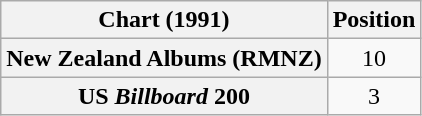<table class="wikitable sortable plainrowheaders" style="text-align:center">
<tr>
<th scope="col">Chart (1991)</th>
<th scope="col">Position</th>
</tr>
<tr>
<th scope="row">New Zealand Albums (RMNZ)</th>
<td>10</td>
</tr>
<tr>
<th scope="row">US <em>Billboard</em> 200</th>
<td>3</td>
</tr>
</table>
